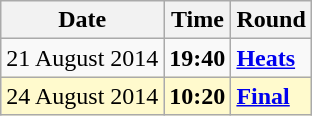<table class="wikitable">
<tr>
<th>Date</th>
<th>Time</th>
<th>Round</th>
</tr>
<tr>
<td>21 August 2014</td>
<td><strong>19:40</strong></td>
<td><strong><a href='#'>Heats</a></strong></td>
</tr>
<tr style=background:lemonchiffon>
<td>24 August 2014</td>
<td><strong>10:20</strong></td>
<td><strong><a href='#'>Final</a></strong></td>
</tr>
</table>
